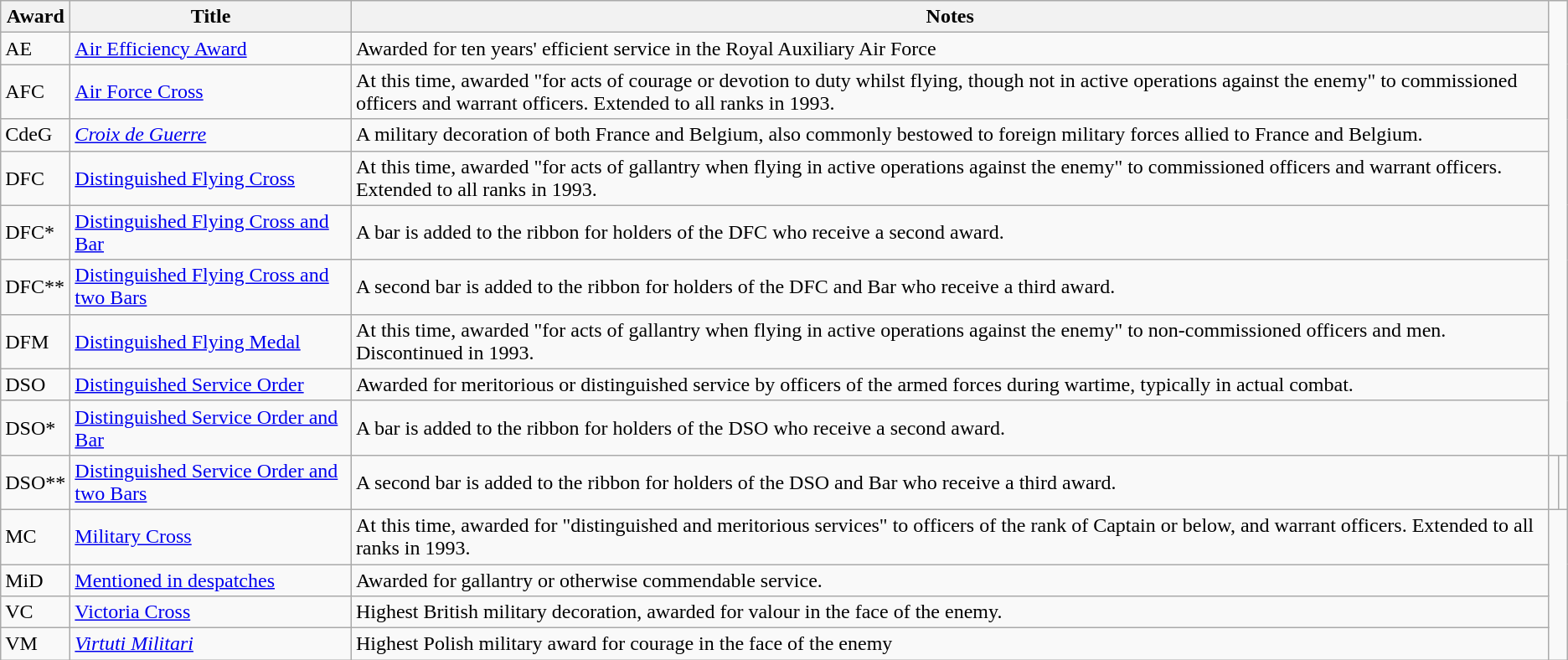<table class="wikitable">
<tr>
<th>Award</th>
<th>Title</th>
<th>Notes</th>
</tr>
<tr>
<td>AE</td>
<td><a href='#'>Air Efficiency Award</a></td>
<td>Awarded for ten years' efficient service in the Royal Auxiliary Air Force</td>
</tr>
<tr>
<td>AFC</td>
<td><a href='#'>Air Force Cross</a></td>
<td>At this time, awarded "for acts of courage or devotion to duty whilst flying, though not in active operations against the enemy" to commissioned officers and warrant officers. Extended to all ranks in 1993.</td>
</tr>
<tr>
<td>CdeG</td>
<td><em><a href='#'>Croix de Guerre</a></em></td>
<td>A military decoration of both France and Belgium, also commonly bestowed to foreign military forces allied to France and Belgium.</td>
</tr>
<tr>
<td>DFC</td>
<td><a href='#'>Distinguished Flying Cross</a></td>
<td>At this time, awarded "for acts of gallantry when flying in active operations against the enemy" to commissioned officers and warrant officers. Extended to all ranks in 1993.</td>
</tr>
<tr>
<td>DFC*</td>
<td><a href='#'>Distinguished Flying Cross and Bar</a></td>
<td>A bar is added to the ribbon for holders of the DFC who receive a second award.</td>
</tr>
<tr>
<td>DFC**</td>
<td><a href='#'>Distinguished Flying Cross and two Bars</a></td>
<td>A second bar is added to the ribbon for holders of the DFC and Bar who receive a third award.</td>
</tr>
<tr>
<td>DFM</td>
<td><a href='#'>Distinguished Flying Medal</a></td>
<td>At this time, awarded "for acts of gallantry when flying in active operations against the enemy" to non-commissioned officers and men. Discontinued in 1993.</td>
</tr>
<tr>
<td>DSO</td>
<td><a href='#'>Distinguished Service Order</a></td>
<td>Awarded for meritorious or distinguished service by officers of the armed forces during wartime, typically in actual combat.</td>
</tr>
<tr>
<td>DSO*</td>
<td><a href='#'>Distinguished Service Order and Bar</a></td>
<td>A bar is added to the ribbon for holders of the DSO who receive a second award.</td>
</tr>
<tr>
<td>DSO**</td>
<td><a href='#'>Distinguished Service Order and two Bars</a></td>
<td>A second bar is added to the ribbon for holders of the DSO and Bar who receive a third award.</td>
<td></td>
<td></td>
</tr>
<tr>
<td>MC</td>
<td><a href='#'>Military Cross</a></td>
<td>At this time, awarded for "distinguished and meritorious services" to officers of the rank of Captain or below, and warrant officers. Extended to all ranks in 1993.</td>
</tr>
<tr>
<td>MiD</td>
<td><a href='#'>Mentioned in despatches</a></td>
<td>Awarded for gallantry or otherwise commendable service.</td>
</tr>
<tr>
<td>VC</td>
<td><a href='#'>Victoria Cross</a></td>
<td>Highest British military decoration, awarded for valour in the face of the enemy.</td>
</tr>
<tr>
<td>VM</td>
<td><em><a href='#'>Virtuti Militari</a></em></td>
<td>Highest Polish military award for courage in the face of the enemy</td>
</tr>
</table>
